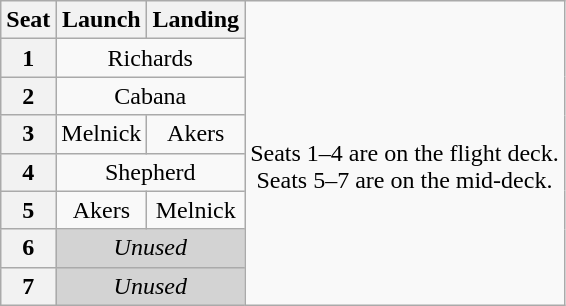<table class="wikitable" style="text-align:center">
<tr>
<th>Seat</th>
<th>Launch</th>
<th>Landing</th>
<td rowspan=8><br>Seats 1–4 are on the flight deck.<br>Seats 5–7 are on the mid-deck.</td>
</tr>
<tr>
<th>1</th>
<td colspan=2>Richards</td>
</tr>
<tr>
<th>2</th>
<td colspan=2>Cabana</td>
</tr>
<tr>
<th>3</th>
<td>Melnick</td>
<td>Akers</td>
</tr>
<tr>
<th>4</th>
<td colspan=2>Shepherd</td>
</tr>
<tr>
<th>5</th>
<td>Akers</td>
<td>Melnick</td>
</tr>
<tr>
<th>6</th>
<td colspan=2 style="background-color:lightgray"><em>Unused</em></td>
</tr>
<tr>
<th>7</th>
<td colspan=2 style="background-color:lightgray"><em>Unused</em></td>
</tr>
</table>
